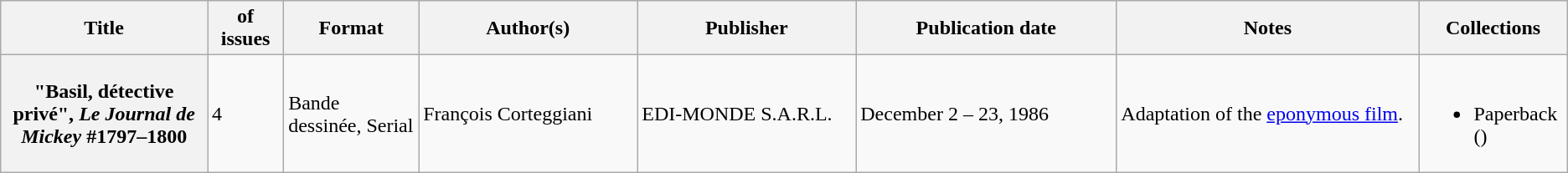<table class="wikitable">
<tr>
<th>Title</th>
<th style="width:40pt"> of issues</th>
<th style="width:75pt">Format</th>
<th style="width:125pt">Author(s)</th>
<th style="width:125pt">Publisher</th>
<th style="width:150pt">Publication date</th>
<th style="width:175pt">Notes</th>
<th>Collections</th>
</tr>
<tr>
<th>"Basil, détective privé", <em>Le Journal de Mickey</em> #1797–1800</th>
<td>4</td>
<td>Bande dessinée, Serial</td>
<td>François Corteggiani</td>
<td>EDI-MONDE S.A.R.L.</td>
<td>December 2 – 23, 1986</td>
<td>Adaptation of the <a href='#'>eponymous film</a>.</td>
<td><br><ul><li>Paperback ()</li></ul></td>
</tr>
</table>
